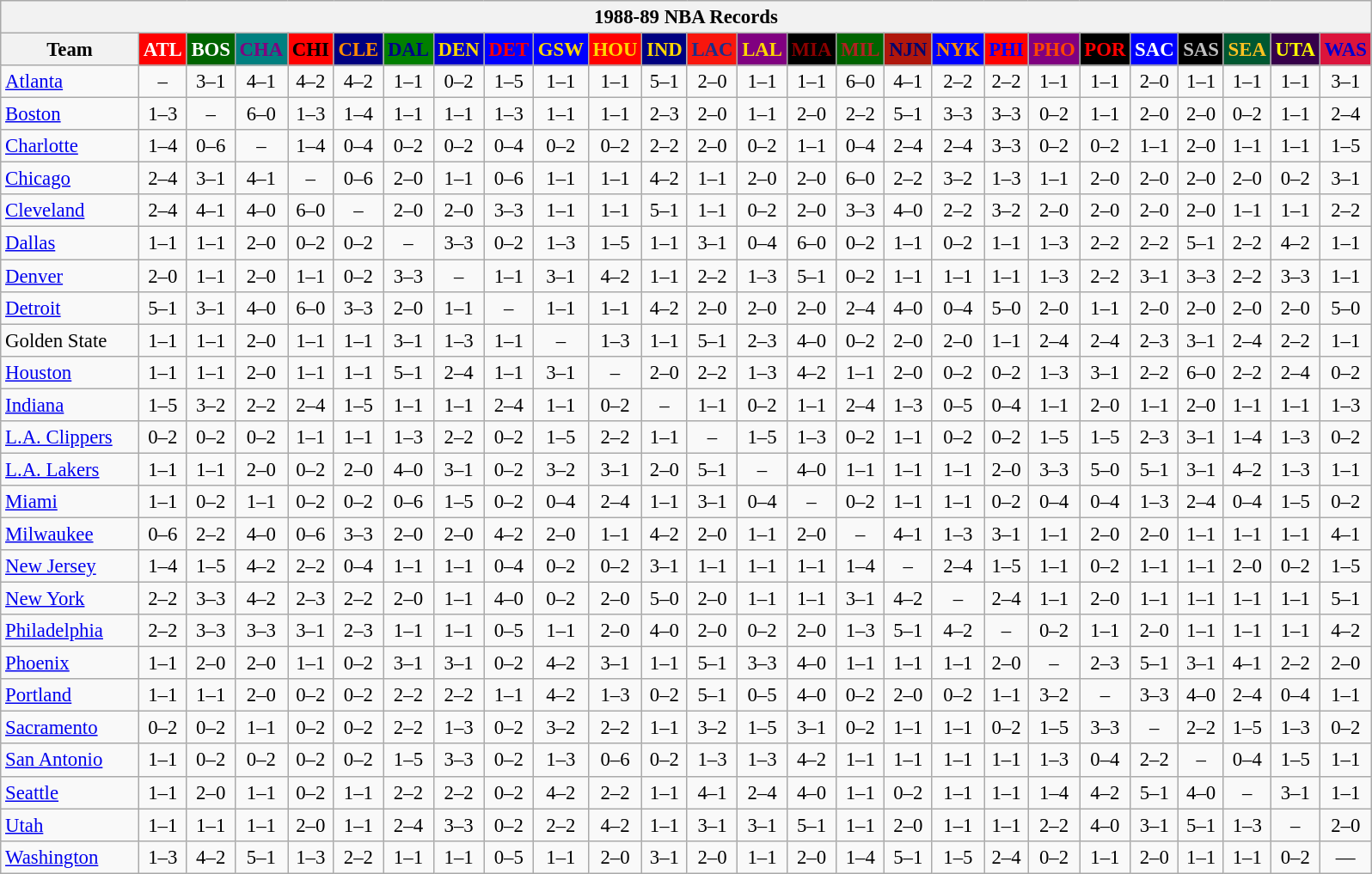<table class="wikitable" style="font-size:95%; text-align:center;">
<tr>
<th colspan=26>1988-89 NBA Records</th>
</tr>
<tr>
<th width=100>Team</th>
<th style="background:#FF0000;color:#FFFFFF;width=35">ATL</th>
<th style="background:#006400;color:#FFFFFF;width=35">BOS</th>
<th style="background:#008080;color:#800080;width=35">CHA</th>
<th style="background:#FF0000;color:#000000;width=35">CHI</th>
<th style="background:#000080;color:#FF8C00;width=35">CLE</th>
<th style="background:#008000;color:#00008B;width=35">DAL</th>
<th style="background:#0000CD;color:#FFD700;width=35">DEN</th>
<th style="background:#0000FF;color:#FF0000;width=35">DET</th>
<th style="background:#0000FF;color:#FFD700;width=35">GSW</th>
<th style="background:#FF0000;color:#FFD700;width=35">HOU</th>
<th style="background:#000080;color:#FFD700;width=35">IND</th>
<th style="background:#F9160D;color:#1A2E8B;width=35">LAC</th>
<th style="background:#800080;color:#FFD700;width=35">LAL</th>
<th style="background:#000000;color:#8B0000;width=35">MIA</th>
<th style="background:#006400;color:#B22222;width=35">MIL</th>
<th style="background:#B0170C;color:#00056D;width=35">NJN</th>
<th style="background:#0000FF;color:#FF8C00;width=35">NYK</th>
<th style="background:#FF0000;color:#0000FF;width=35">PHI</th>
<th style="background:#800080;color:#FF4500;width=35">PHO</th>
<th style="background:#000000;color:#FF0000;width=35">POR</th>
<th style="background:#0000FF;color:#FFFFFF;width=35">SAC</th>
<th style="background:#000000;color:#C0C0C0;width=35">SAS</th>
<th style="background:#005831;color:#FFC322;width=35">SEA</th>
<th style="background:#36004A;color:#FFFF00;width=35">UTA</th>
<th style="background:#DC143C;color:#0000CD;width=35">WAS</th>
</tr>
<tr>
<td style="text-align:left;"><a href='#'>Atlanta</a></td>
<td>–</td>
<td>3–1</td>
<td>4–1</td>
<td>4–2</td>
<td>4–2</td>
<td>1–1</td>
<td>0–2</td>
<td>1–5</td>
<td>1–1</td>
<td>1–1</td>
<td>5–1</td>
<td>2–0</td>
<td>1–1</td>
<td>1–1</td>
<td>6–0</td>
<td>4–1</td>
<td>2–2</td>
<td>2–2</td>
<td>1–1</td>
<td>1–1</td>
<td>2–0</td>
<td>1–1</td>
<td>1–1</td>
<td>1–1</td>
<td>3–1</td>
</tr>
<tr>
<td style="text-align:left;"><a href='#'>Boston</a></td>
<td>1–3</td>
<td>–</td>
<td>6–0</td>
<td>1–3</td>
<td>1–4</td>
<td>1–1</td>
<td>1–1</td>
<td>1–3</td>
<td>1–1</td>
<td>1–1</td>
<td>2–3</td>
<td>2–0</td>
<td>1–1</td>
<td>2–0</td>
<td>2–2</td>
<td>5–1</td>
<td>3–3</td>
<td>3–3</td>
<td>0–2</td>
<td>1–1</td>
<td>2–0</td>
<td>2–0</td>
<td>0–2</td>
<td>1–1</td>
<td>2–4</td>
</tr>
<tr>
<td style="text-align:left;"><a href='#'>Charlotte</a></td>
<td>1–4</td>
<td>0–6</td>
<td>–</td>
<td>1–4</td>
<td>0–4</td>
<td>0–2</td>
<td>0–2</td>
<td>0–4</td>
<td>0–2</td>
<td>0–2</td>
<td>2–2</td>
<td>2–0</td>
<td>0–2</td>
<td>1–1</td>
<td>0–4</td>
<td>2–4</td>
<td>2–4</td>
<td>3–3</td>
<td>0–2</td>
<td>0–2</td>
<td>1–1</td>
<td>2–0</td>
<td>1–1</td>
<td>1–1</td>
<td>1–5</td>
</tr>
<tr>
<td style="text-align:left;"><a href='#'>Chicago</a></td>
<td>2–4</td>
<td>3–1</td>
<td>4–1</td>
<td>–</td>
<td>0–6</td>
<td>2–0</td>
<td>1–1</td>
<td>0–6</td>
<td>1–1</td>
<td>1–1</td>
<td>4–2</td>
<td>1–1</td>
<td>2–0</td>
<td>2–0</td>
<td>6–0</td>
<td>2–2</td>
<td>3–2</td>
<td>1–3</td>
<td>1–1</td>
<td>2–0</td>
<td>2–0</td>
<td>2–0</td>
<td>2–0</td>
<td>0–2</td>
<td>3–1</td>
</tr>
<tr>
<td style="text-align:left;"><a href='#'>Cleveland</a></td>
<td>2–4</td>
<td>4–1</td>
<td>4–0</td>
<td>6–0</td>
<td>–</td>
<td>2–0</td>
<td>2–0</td>
<td>3–3</td>
<td>1–1</td>
<td>1–1</td>
<td>5–1</td>
<td>1–1</td>
<td>0–2</td>
<td>2–0</td>
<td>3–3</td>
<td>4–0</td>
<td>2–2</td>
<td>3–2</td>
<td>2–0</td>
<td>2–0</td>
<td>2–0</td>
<td>2–0</td>
<td>1–1</td>
<td>1–1</td>
<td>2–2</td>
</tr>
<tr>
<td style="text-align:left;"><a href='#'>Dallas</a></td>
<td>1–1</td>
<td>1–1</td>
<td>2–0</td>
<td>0–2</td>
<td>0–2</td>
<td>–</td>
<td>3–3</td>
<td>0–2</td>
<td>1–3</td>
<td>1–5</td>
<td>1–1</td>
<td>3–1</td>
<td>0–4</td>
<td>6–0</td>
<td>0–2</td>
<td>1–1</td>
<td>0–2</td>
<td>1–1</td>
<td>1–3</td>
<td>2–2</td>
<td>2–2</td>
<td>5–1</td>
<td>2–2</td>
<td>4–2</td>
<td>1–1</td>
</tr>
<tr>
<td style="text-align:left;"><a href='#'>Denver</a></td>
<td>2–0</td>
<td>1–1</td>
<td>2–0</td>
<td>1–1</td>
<td>0–2</td>
<td>3–3</td>
<td>–</td>
<td>1–1</td>
<td>3–1</td>
<td>4–2</td>
<td>1–1</td>
<td>2–2</td>
<td>1–3</td>
<td>5–1</td>
<td>0–2</td>
<td>1–1</td>
<td>1–1</td>
<td>1–1</td>
<td>1–3</td>
<td>2–2</td>
<td>3–1</td>
<td>3–3</td>
<td>2–2</td>
<td>3–3</td>
<td>1–1</td>
</tr>
<tr>
<td style="text-align:left;"><a href='#'>Detroit</a></td>
<td>5–1</td>
<td>3–1</td>
<td>4–0</td>
<td>6–0</td>
<td>3–3</td>
<td>2–0</td>
<td>1–1</td>
<td>–</td>
<td>1–1</td>
<td>1–1</td>
<td>4–2</td>
<td>2–0</td>
<td>2–0</td>
<td>2–0</td>
<td>2–4</td>
<td>4–0</td>
<td>0–4</td>
<td>5–0</td>
<td>2–0</td>
<td>1–1</td>
<td>2–0</td>
<td>2–0</td>
<td>2–0</td>
<td>2–0</td>
<td>5–0</td>
</tr>
<tr>
<td style="text-align:left;">Golden State</td>
<td>1–1</td>
<td>1–1</td>
<td>2–0</td>
<td>1–1</td>
<td>1–1</td>
<td>3–1</td>
<td>1–3</td>
<td>1–1</td>
<td>–</td>
<td>1–3</td>
<td>1–1</td>
<td>5–1</td>
<td>2–3</td>
<td>4–0</td>
<td>0–2</td>
<td>2–0</td>
<td>2–0</td>
<td>1–1</td>
<td>2–4</td>
<td>2–4</td>
<td>2–3</td>
<td>3–1</td>
<td>2–4</td>
<td>2–2</td>
<td>1–1</td>
</tr>
<tr>
<td style="text-align:left;"><a href='#'>Houston</a></td>
<td>1–1</td>
<td>1–1</td>
<td>2–0</td>
<td>1–1</td>
<td>1–1</td>
<td>5–1</td>
<td>2–4</td>
<td>1–1</td>
<td>3–1</td>
<td>–</td>
<td>2–0</td>
<td>2–2</td>
<td>1–3</td>
<td>4–2</td>
<td>1–1</td>
<td>2–0</td>
<td>0–2</td>
<td>0–2</td>
<td>1–3</td>
<td>3–1</td>
<td>2–2</td>
<td>6–0</td>
<td>2–2</td>
<td>2–4</td>
<td>0–2</td>
</tr>
<tr>
<td style="text-align:left;"><a href='#'>Indiana</a></td>
<td>1–5</td>
<td>3–2</td>
<td>2–2</td>
<td>2–4</td>
<td>1–5</td>
<td>1–1</td>
<td>1–1</td>
<td>2–4</td>
<td>1–1</td>
<td>0–2</td>
<td>–</td>
<td>1–1</td>
<td>0–2</td>
<td>1–1</td>
<td>2–4</td>
<td>1–3</td>
<td>0–5</td>
<td>0–4</td>
<td>1–1</td>
<td>2–0</td>
<td>1–1</td>
<td>2–0</td>
<td>1–1</td>
<td>1–1</td>
<td>1–3</td>
</tr>
<tr>
<td style="text-align:left;"><a href='#'>L.A. Clippers</a></td>
<td>0–2</td>
<td>0–2</td>
<td>0–2</td>
<td>1–1</td>
<td>1–1</td>
<td>1–3</td>
<td>2–2</td>
<td>0–2</td>
<td>1–5</td>
<td>2–2</td>
<td>1–1</td>
<td>–</td>
<td>1–5</td>
<td>1–3</td>
<td>0–2</td>
<td>1–1</td>
<td>0–2</td>
<td>0–2</td>
<td>1–5</td>
<td>1–5</td>
<td>2–3</td>
<td>3–1</td>
<td>1–4</td>
<td>1–3</td>
<td>0–2</td>
</tr>
<tr>
<td style="text-align:left;"><a href='#'>L.A. Lakers</a></td>
<td>1–1</td>
<td>1–1</td>
<td>2–0</td>
<td>0–2</td>
<td>2–0</td>
<td>4–0</td>
<td>3–1</td>
<td>0–2</td>
<td>3–2</td>
<td>3–1</td>
<td>2–0</td>
<td>5–1</td>
<td>–</td>
<td>4–0</td>
<td>1–1</td>
<td>1–1</td>
<td>1–1</td>
<td>2–0</td>
<td>3–3</td>
<td>5–0</td>
<td>5–1</td>
<td>3–1</td>
<td>4–2</td>
<td>1–3</td>
<td>1–1</td>
</tr>
<tr>
<td style="text-align:left;"><a href='#'>Miami</a></td>
<td>1–1</td>
<td>0–2</td>
<td>1–1</td>
<td>0–2</td>
<td>0–2</td>
<td>0–6</td>
<td>1–5</td>
<td>0–2</td>
<td>0–4</td>
<td>2–4</td>
<td>1–1</td>
<td>3–1</td>
<td>0–4</td>
<td>–</td>
<td>0–2</td>
<td>1–1</td>
<td>1–1</td>
<td>0–2</td>
<td>0–4</td>
<td>0–4</td>
<td>1–3</td>
<td>2–4</td>
<td>0–4</td>
<td>1–5</td>
<td>0–2</td>
</tr>
<tr>
<td style="text-align:left;"><a href='#'>Milwaukee</a></td>
<td>0–6</td>
<td>2–2</td>
<td>4–0</td>
<td>0–6</td>
<td>3–3</td>
<td>2–0</td>
<td>2–0</td>
<td>4–2</td>
<td>2–0</td>
<td>1–1</td>
<td>4–2</td>
<td>2–0</td>
<td>1–1</td>
<td>2–0</td>
<td>–</td>
<td>4–1</td>
<td>1–3</td>
<td>3–1</td>
<td>1–1</td>
<td>2–0</td>
<td>2–0</td>
<td>1–1</td>
<td>1–1</td>
<td>1–1</td>
<td>4–1</td>
</tr>
<tr>
<td style="text-align:left;"><a href='#'>New Jersey</a></td>
<td>1–4</td>
<td>1–5</td>
<td>4–2</td>
<td>2–2</td>
<td>0–4</td>
<td>1–1</td>
<td>1–1</td>
<td>0–4</td>
<td>0–2</td>
<td>0–2</td>
<td>3–1</td>
<td>1–1</td>
<td>1–1</td>
<td>1–1</td>
<td>1–4</td>
<td>–</td>
<td>2–4</td>
<td>1–5</td>
<td>1–1</td>
<td>0–2</td>
<td>1–1</td>
<td>1–1</td>
<td>2–0</td>
<td>0–2</td>
<td>1–5</td>
</tr>
<tr>
<td style="text-align:left;"><a href='#'>New York</a></td>
<td>2–2</td>
<td>3–3</td>
<td>4–2</td>
<td>2–3</td>
<td>2–2</td>
<td>2–0</td>
<td>1–1</td>
<td>4–0</td>
<td>0–2</td>
<td>2–0</td>
<td>5–0</td>
<td>2–0</td>
<td>1–1</td>
<td>1–1</td>
<td>3–1</td>
<td>4–2</td>
<td>–</td>
<td>2–4</td>
<td>1–1</td>
<td>2–0</td>
<td>1–1</td>
<td>1–1</td>
<td>1–1</td>
<td>1–1</td>
<td>5–1</td>
</tr>
<tr>
<td style="text-align:left;"><a href='#'>Philadelphia</a></td>
<td>2–2</td>
<td>3–3</td>
<td>3–3</td>
<td>3–1</td>
<td>2–3</td>
<td>1–1</td>
<td>1–1</td>
<td>0–5</td>
<td>1–1</td>
<td>2–0</td>
<td>4–0</td>
<td>2–0</td>
<td>0–2</td>
<td>2–0</td>
<td>1–3</td>
<td>5–1</td>
<td>4–2</td>
<td>–</td>
<td>0–2</td>
<td>1–1</td>
<td>2–0</td>
<td>1–1</td>
<td>1–1</td>
<td>1–1</td>
<td>4–2</td>
</tr>
<tr>
<td style="text-align:left;"><a href='#'>Phoenix</a></td>
<td>1–1</td>
<td>2–0</td>
<td>2–0</td>
<td>1–1</td>
<td>0–2</td>
<td>3–1</td>
<td>3–1</td>
<td>0–2</td>
<td>4–2</td>
<td>3–1</td>
<td>1–1</td>
<td>5–1</td>
<td>3–3</td>
<td>4–0</td>
<td>1–1</td>
<td>1–1</td>
<td>1–1</td>
<td>2–0</td>
<td>–</td>
<td>2–3</td>
<td>5–1</td>
<td>3–1</td>
<td>4–1</td>
<td>2–2</td>
<td>2–0</td>
</tr>
<tr>
<td style="text-align:left;"><a href='#'>Portland</a></td>
<td>1–1</td>
<td>1–1</td>
<td>2–0</td>
<td>0–2</td>
<td>0–2</td>
<td>2–2</td>
<td>2–2</td>
<td>1–1</td>
<td>4–2</td>
<td>1–3</td>
<td>0–2</td>
<td>5–1</td>
<td>0–5</td>
<td>4–0</td>
<td>0–2</td>
<td>2–0</td>
<td>0–2</td>
<td>1–1</td>
<td>3–2</td>
<td>–</td>
<td>3–3</td>
<td>4–0</td>
<td>2–4</td>
<td>0–4</td>
<td>1–1</td>
</tr>
<tr>
<td style="text-align:left;"><a href='#'>Sacramento</a></td>
<td>0–2</td>
<td>0–2</td>
<td>1–1</td>
<td>0–2</td>
<td>0–2</td>
<td>2–2</td>
<td>1–3</td>
<td>0–2</td>
<td>3–2</td>
<td>2–2</td>
<td>1–1</td>
<td>3–2</td>
<td>1–5</td>
<td>3–1</td>
<td>0–2</td>
<td>1–1</td>
<td>1–1</td>
<td>0–2</td>
<td>1–5</td>
<td>3–3</td>
<td>–</td>
<td>2–2</td>
<td>1–5</td>
<td>1–3</td>
<td>0–2</td>
</tr>
<tr>
<td style="text-align:left;"><a href='#'>San Antonio</a></td>
<td>1–1</td>
<td>0–2</td>
<td>0–2</td>
<td>0–2</td>
<td>0–2</td>
<td>1–5</td>
<td>3–3</td>
<td>0–2</td>
<td>1–3</td>
<td>0–6</td>
<td>0–2</td>
<td>1–3</td>
<td>1–3</td>
<td>4–2</td>
<td>1–1</td>
<td>1–1</td>
<td>1–1</td>
<td>1–1</td>
<td>1–3</td>
<td>0–4</td>
<td>2–2</td>
<td>–</td>
<td>0–4</td>
<td>1–5</td>
<td>1–1</td>
</tr>
<tr>
<td style="text-align:left;"><a href='#'>Seattle</a></td>
<td>1–1</td>
<td>2–0</td>
<td>1–1</td>
<td>0–2</td>
<td>1–1</td>
<td>2–2</td>
<td>2–2</td>
<td>0–2</td>
<td>4–2</td>
<td>2–2</td>
<td>1–1</td>
<td>4–1</td>
<td>2–4</td>
<td>4–0</td>
<td>1–1</td>
<td>0–2</td>
<td>1–1</td>
<td>1–1</td>
<td>1–4</td>
<td>4–2</td>
<td>5–1</td>
<td>4–0</td>
<td>–</td>
<td>3–1</td>
<td>1–1</td>
</tr>
<tr>
<td style="text-align:left;"><a href='#'>Utah</a></td>
<td>1–1</td>
<td>1–1</td>
<td>1–1</td>
<td>2–0</td>
<td>1–1</td>
<td>2–4</td>
<td>3–3</td>
<td>0–2</td>
<td>2–2</td>
<td>4–2</td>
<td>1–1</td>
<td>3–1</td>
<td>3–1</td>
<td>5–1</td>
<td>1–1</td>
<td>2–0</td>
<td>1–1</td>
<td>1–1</td>
<td>2–2</td>
<td>4–0</td>
<td>3–1</td>
<td>5–1</td>
<td>1–3</td>
<td>–</td>
<td>2–0</td>
</tr>
<tr>
<td style="text-align:left;"><a href='#'>Washington</a></td>
<td>1–3</td>
<td>4–2</td>
<td>5–1</td>
<td>1–3</td>
<td>2–2</td>
<td>1–1</td>
<td>1–1</td>
<td>0–5</td>
<td>1–1</td>
<td>2–0</td>
<td>3–1</td>
<td>2–0</td>
<td>1–1</td>
<td>2–0</td>
<td>1–4</td>
<td>5–1</td>
<td>1–5</td>
<td>2–4</td>
<td>0–2</td>
<td>1–1</td>
<td>2–0</td>
<td>1–1</td>
<td>1–1</td>
<td>0–2</td>
<td>—</td>
</tr>
</table>
